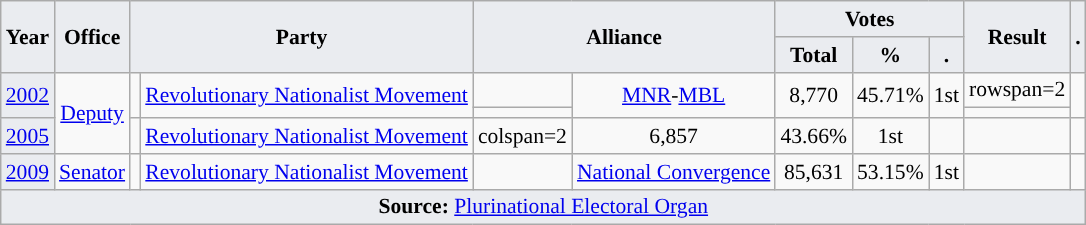<table class="wikitable" style="font-size:90%; text-align:center;">
<tr>
<th style="background-color:#EAECF0;" rowspan=2>Year</th>
<th style="background-color:#EAECF0;" rowspan=2>Office</th>
<th style="background-color:#EAECF0;" colspan=2 rowspan=2>Party</th>
<th style="background-color:#EAECF0;" colspan=2 rowspan=2>Alliance</th>
<th style="background-color:#EAECF0;" colspan=3>Votes</th>
<th style="background-color:#EAECF0;" rowspan=2>Result</th>
<th style="background-color:#EAECF0;" rowspan=2>.</th>
</tr>
<tr>
<th style="background-color:#EAECF0;">Total</th>
<th style="background-color:#EAECF0;">%</th>
<th style="background-color:#EAECF0;">.</th>
</tr>
<tr>
<td rowspan=2 style="background-color:#EAECF0;"><a href='#'>2002</a></td>
<td rowspan=3><a href='#'>Deputy</a></td>
<td rowspan=2 style="background-color:"></td>
<td rowspan=2><a href='#'>Revolutionary Nationalist Movement</a></td>
<td style="background-color:"></td>
<td rowspan=2><a href='#'>MNR</a>-<a href='#'>MBL</a></td>
<td rowspan=2>8,770</td>
<td rowspan=2>45.71%</td>
<td rowspan=2>1st</td>
<td>rowspan=2 </td>
<td rowspan=2></td>
</tr>
<tr>
<td style="background-color:"></td>
</tr>
<tr>
<td style="background-color:#EAECF0;"><a href='#'>2005</a></td>
<td style="background-color:"></td>
<td><a href='#'>Revolutionary Nationalist Movement</a></td>
<td>colspan=2 </td>
<td>6,857</td>
<td>43.66%</td>
<td>1st</td>
<td></td>
<td></td>
</tr>
<tr>
<td style="background-color:#EAECF0;"><a href='#'>2009</a></td>
<td><a href='#'>Senator</a></td>
<td style="background-color:"></td>
<td><a href='#'>Revolutionary Nationalist Movement</a></td>
<td style="background-color:"></td>
<td><a href='#'>National Convergence</a></td>
<td>85,631</td>
<td>53.15%</td>
<td>1st</td>
<td></td>
<td></td>
</tr>
<tr>
<td style="background-color:#EAECF0;" colspan=11><strong>Source:</strong> <a href='#'>Plurinational Electoral Organ</a>  </td>
</tr>
</table>
